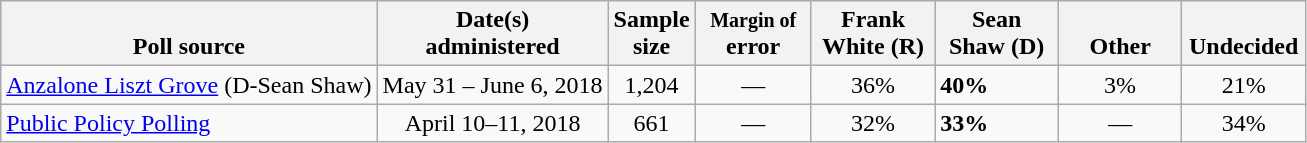<table class=wikitable>
<tr valign= bottom>
<th>Poll source</th>
<th>Date(s)<br>administered</th>
<th class=small>Sample<br>size</th>
<th style="width:70px;"><small>Margin of</small><br>error</th>
<th style="width:75px;">Frank<br>White (R)</th>
<th style="width:75px;">Sean<br>Shaw (D)</th>
<th style="width:75px;">Other</th>
<th style="width:75px;">Undecided</th>
</tr>
<tr>
<td><a href='#'>Anzalone Liszt Grove</a> (D-Sean Shaw)</td>
<td align=center>May 31 – June 6, 2018</td>
<td align=center>1,204</td>
<td align=center>—</td>
<td align=center>36%</td>
<td><strong>40%</strong></td>
<td align=center>3%</td>
<td align=center>21%</td>
</tr>
<tr>
<td><a href='#'>Public Policy Polling</a></td>
<td align=center>April 10–11, 2018</td>
<td align=center>661</td>
<td align=center>—</td>
<td align=center>32%</td>
<td><strong>33%</strong></td>
<td align=center>—</td>
<td align=center>34%</td>
</tr>
</table>
